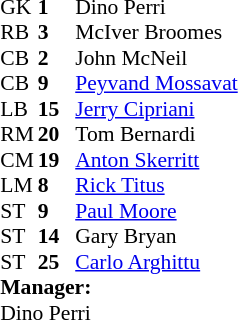<table cellspacing="0" cellpadding="0" style="font-size:90%; margin:auto;">
<tr>
<th width=25></th>
<th width=25></th>
</tr>
<tr>
<td>GK</td>
<td><strong>1</strong></td>
<td> Dino Perri</td>
<td></td>
<td></td>
</tr>
<tr>
<td>RB</td>
<td><strong>3</strong></td>
<td>McIver Broomes</td>
<td></td>
<td></td>
</tr>
<tr>
<td>CB</td>
<td><strong>2</strong></td>
<td>John McNeil</td>
</tr>
<tr>
<td>CB</td>
<td><strong>9</strong></td>
<td> <a href='#'>Peyvand Mossavat</a></td>
<td></td>
<td></td>
</tr>
<tr>
<td>LB</td>
<td><strong>15</strong></td>
<td> <a href='#'>Jerry Cipriani</a></td>
<td></td>
<td></td>
</tr>
<tr>
<td>RM</td>
<td><strong>20</strong></td>
<td>Tom Bernardi</td>
<td></td>
<td></td>
</tr>
<tr>
<td>CM</td>
<td><strong>19</strong></td>
<td> <a href='#'>Anton Skerritt</a></td>
</tr>
<tr>
<td>LM</td>
<td><strong>8</strong></td>
<td> <a href='#'>Rick Titus</a></td>
<td></td>
<td></td>
</tr>
<tr>
<td>ST</td>
<td><strong>9</strong></td>
<td> <a href='#'>Paul Moore</a></td>
<td></td>
<td></td>
</tr>
<tr>
<td>ST</td>
<td><strong>14</strong></td>
<td>Gary Bryan</td>
<td></td>
<td></td>
</tr>
<tr>
<td>ST</td>
<td><strong>25</strong></td>
<td> <a href='#'>Carlo Arghittu</a></td>
<td></td>
<td></td>
</tr>
<tr>
<td colspan=3><strong>Manager:</strong></td>
</tr>
<tr>
<td colspan=4> Dino Perri</td>
</tr>
</table>
